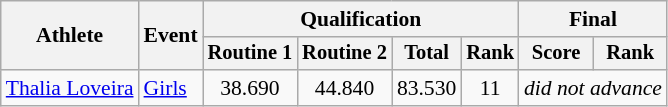<table class="wikitable" style="text-align:center;font-size:90%">
<tr>
<th rowspan=2>Athlete</th>
<th rowspan=2>Event</th>
<th colspan=4>Qualification</th>
<th colspan=2>Final</th>
</tr>
<tr style="font-size:95%">
<th>Routine 1</th>
<th>Routine 2</th>
<th>Total</th>
<th>Rank</th>
<th>Score</th>
<th>Rank</th>
</tr>
<tr>
<td align=left><a href='#'>Thalia Loveira</a></td>
<td align=left><a href='#'>Girls</a></td>
<td>38.690</td>
<td>44.840</td>
<td>83.530</td>
<td>11</td>
<td colspan=2><em>did not advance</em></td>
</tr>
</table>
